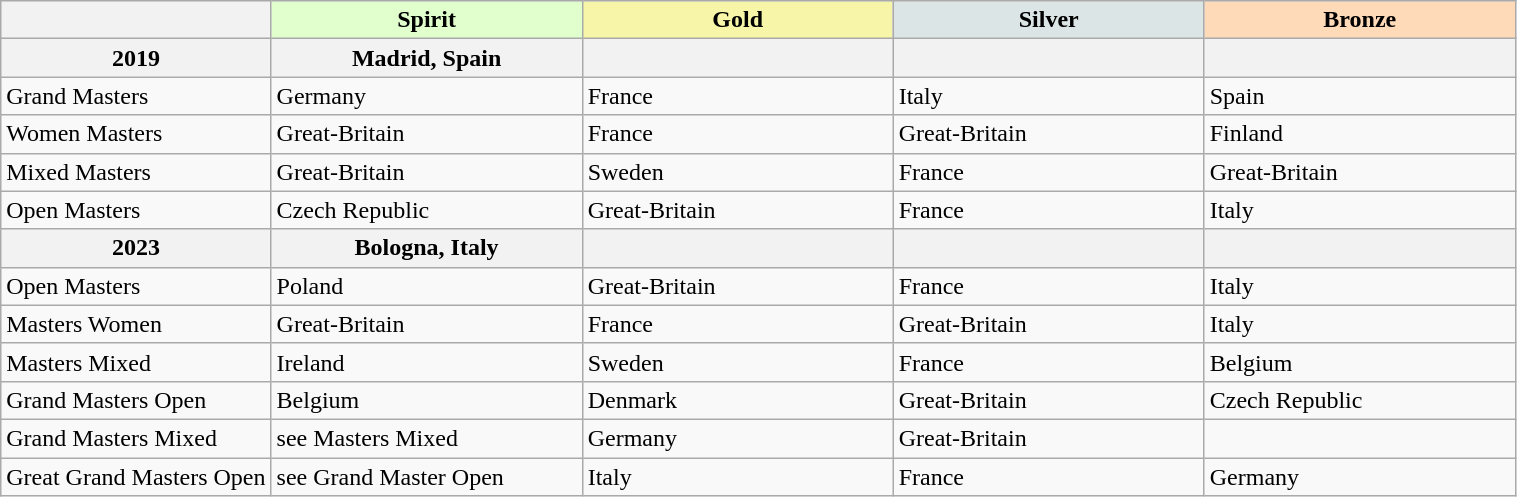<table class="wikitable sortable">
<tr bgcolor="#efefef" align="left">
<th></th>
<th width=200 style="background-color: #E0FFCC;"> Spirit</th>
<th width=200 style="background-color: #F7F6A8;"> Gold</th>
<th width=200 style="background-color: #DCE5E5;"> Silver</th>
<th width=200 style="background-color: #FFDAB9;"> Bronze</th>
</tr>
<tr>
<th>2019</th>
<th>Madrid, Spain</th>
<th></th>
<th></th>
<th></th>
</tr>
<tr>
<td>Grand Masters</td>
<td>Germany </td>
<td>France </td>
<td>Italy </td>
<td>Spain </td>
</tr>
<tr>
<td>Women Masters</td>
<td>Great-Britain </td>
<td>France </td>
<td>Great-Britain </td>
<td>Finland </td>
</tr>
<tr>
<td>Mixed Masters</td>
<td>Great-Britain </td>
<td>Sweden </td>
<td>France </td>
<td>Great-Britain </td>
</tr>
<tr>
<td>Open Masters</td>
<td>Czech Republic </td>
<td>Great-Britain </td>
<td>France </td>
<td>Italy </td>
</tr>
<tr>
<th>2023 </th>
<th>Bologna, Italy</th>
<th></th>
<th></th>
<th></th>
</tr>
<tr>
<td>Open Masters</td>
<td>Poland </td>
<td>Great-Britain </td>
<td>France </td>
<td>Italy </td>
</tr>
<tr>
<td>Masters Women</td>
<td>Great-Britain </td>
<td>France </td>
<td>Great-Britain </td>
<td>Italy </td>
</tr>
<tr>
<td>Masters Mixed</td>
<td>Ireland </td>
<td>Sweden </td>
<td>France </td>
<td>Belgium </td>
</tr>
<tr>
<td>Grand Masters Open</td>
<td>Belgium </td>
<td>Denmark </td>
<td>Great-Britain </td>
<td>Czech Republic </td>
</tr>
<tr>
<td>Grand Masters Mixed</td>
<td>see Masters Mixed</td>
<td>Germany </td>
<td>Great-Britain </td>
<td></td>
</tr>
<tr>
<td>Great Grand Masters Open</td>
<td>see Grand Master Open</td>
<td>Italy </td>
<td>France </td>
<td>Germany </td>
</tr>
</table>
